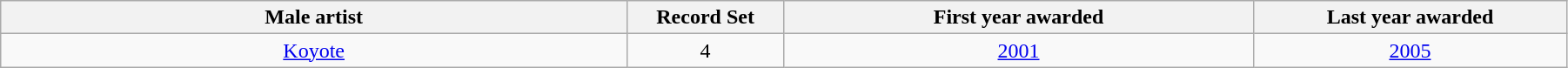<table class="wikitable"  style="width:95%; text-align:center;">
<tr>
<th width=40%>Male artist</th>
<th width=10%>Record Set</th>
<th style="width:30%;">First year awarded</th>
<th width=30%>Last year awarded</th>
</tr>
<tr>
<td><a href='#'>Koyote</a></td>
<td>4</td>
<td><a href='#'>2001</a></td>
<td><a href='#'>2005</a></td>
</tr>
</table>
